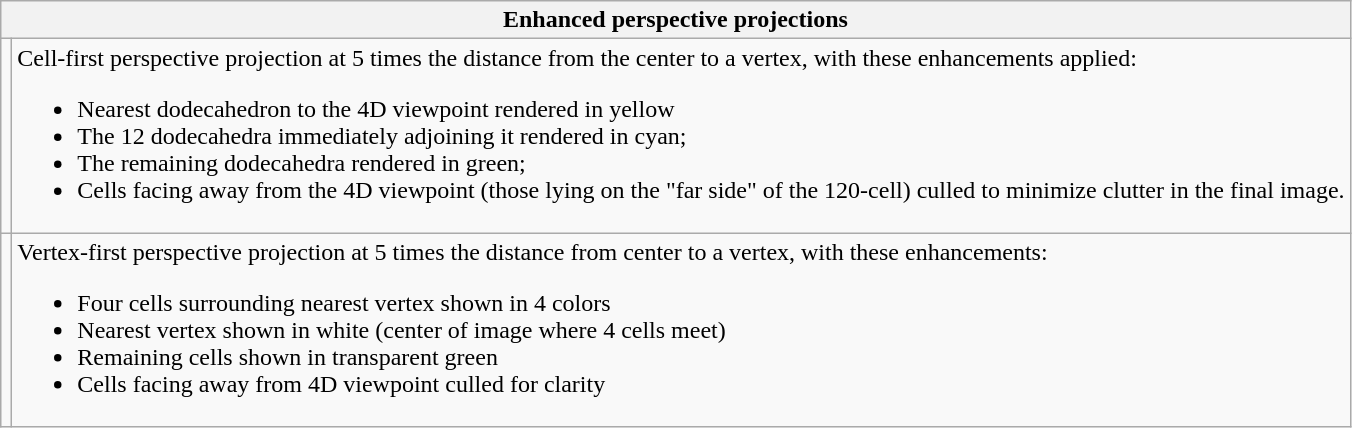<table class="wikitable">
<tr>
<th colspan=2>Enhanced perspective projections</th>
</tr>
<tr>
<td align=center></td>
<td>Cell-first perspective projection at 5 times the distance from the center to a vertex, with these enhancements applied:<br><ul><li>Nearest dodecahedron to the 4D viewpoint rendered in yellow</li><li>The 12 dodecahedra immediately adjoining it rendered in cyan;</li><li>The remaining dodecahedra rendered in green;</li><li>Cells facing away from the 4D viewpoint (those lying on the "far side" of the 120-cell) culled to minimize clutter in the final image.</li></ul></td>
</tr>
<tr>
<td align=center></td>
<td>Vertex-first perspective projection at 5 times the distance from center to a vertex, with these enhancements:<br><ul><li>Four cells surrounding nearest vertex shown in 4 colors</li><li>Nearest vertex shown in white (center of image where 4 cells meet)</li><li>Remaining cells shown in transparent green</li><li>Cells facing away from 4D viewpoint culled for clarity</li></ul></td>
</tr>
</table>
